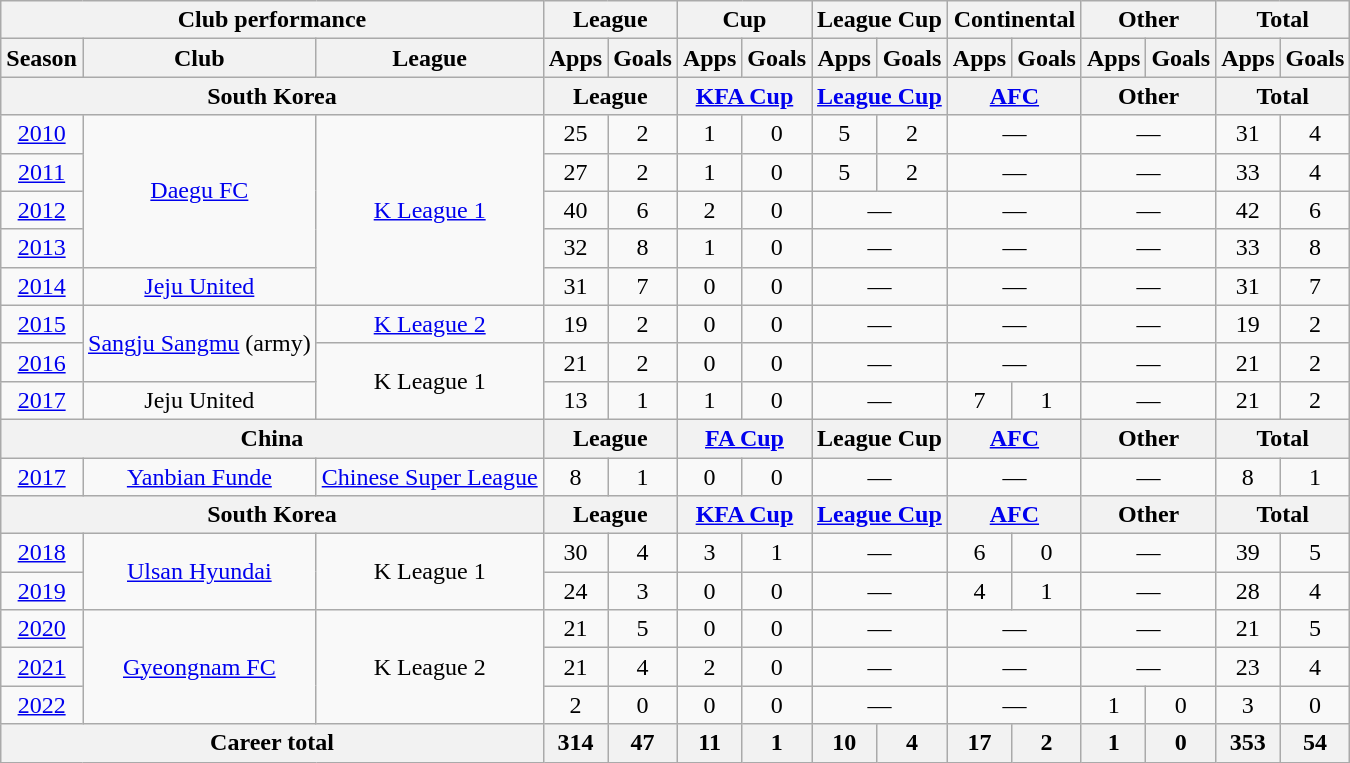<table class="wikitable" style="text-align:center">
<tr>
<th colspan=3>Club performance</th>
<th colspan=2>League</th>
<th colspan=2>Cup</th>
<th colspan=2>League Cup</th>
<th colspan=2>Continental</th>
<th colspan=2>Other</th>
<th colspan=2>Total</th>
</tr>
<tr>
<th>Season</th>
<th>Club</th>
<th>League</th>
<th>Apps</th>
<th>Goals</th>
<th>Apps</th>
<th>Goals</th>
<th>Apps</th>
<th>Goals</th>
<th>Apps</th>
<th>Goals</th>
<th>Apps</th>
<th>Goals</th>
<th>Apps</th>
<th>Goals</th>
</tr>
<tr>
<th colspan=3>South Korea</th>
<th colspan=2>League</th>
<th colspan=2><a href='#'>KFA Cup</a></th>
<th colspan=2><a href='#'>League Cup</a></th>
<th colspan=2><a href='#'>AFC</a></th>
<th colspan=2>Other</th>
<th colspan=2>Total</th>
</tr>
<tr>
<td><a href='#'>2010</a></td>
<td rowspan="4"><a href='#'>Daegu FC</a></td>
<td rowspan="5"><a href='#'>K League 1</a></td>
<td>25</td>
<td>2</td>
<td>1</td>
<td>0</td>
<td>5</td>
<td>2</td>
<td colspan="2">—</td>
<td colspan="2">—</td>
<td>31</td>
<td>4</td>
</tr>
<tr>
<td><a href='#'>2011</a></td>
<td>27</td>
<td>2</td>
<td>1</td>
<td>0</td>
<td>5</td>
<td>2</td>
<td colspan="2">—</td>
<td colspan="2">—</td>
<td>33</td>
<td>4</td>
</tr>
<tr>
<td><a href='#'>2012</a></td>
<td>40</td>
<td>6</td>
<td>2</td>
<td>0</td>
<td colspan="2">—</td>
<td colspan="2">—</td>
<td colspan="2">—</td>
<td>42</td>
<td>6</td>
</tr>
<tr>
<td><a href='#'>2013</a></td>
<td>32</td>
<td>8</td>
<td>1</td>
<td>0</td>
<td colspan="2">—</td>
<td colspan="2">—</td>
<td colspan="2">—</td>
<td>33</td>
<td>8</td>
</tr>
<tr>
<td><a href='#'>2014</a></td>
<td><a href='#'>Jeju United</a></td>
<td>31</td>
<td>7</td>
<td>0</td>
<td>0</td>
<td colspan="2">—</td>
<td colspan="2">—</td>
<td colspan="2">—</td>
<td>31</td>
<td>7</td>
</tr>
<tr>
<td><a href='#'>2015</a></td>
<td rowspan="2"><a href='#'>Sangju Sangmu</a> (army)</td>
<td><a href='#'>K League 2</a></td>
<td>19</td>
<td>2</td>
<td>0</td>
<td>0</td>
<td colspan="2">—</td>
<td colspan="2">—</td>
<td colspan="2">—</td>
<td>19</td>
<td>2</td>
</tr>
<tr>
<td><a href='#'>2016</a></td>
<td rowspan="2">K League 1</td>
<td>21</td>
<td>2</td>
<td>0</td>
<td>0</td>
<td colspan="2">—</td>
<td colspan="2">—</td>
<td colspan="2">—</td>
<td>21</td>
<td>2</td>
</tr>
<tr>
<td><a href='#'>2017</a></td>
<td>Jeju United</td>
<td>13</td>
<td>1</td>
<td>1</td>
<td>0</td>
<td colspan="2">—</td>
<td>7</td>
<td>1</td>
<td colspan="2">—</td>
<td>21</td>
<td>2</td>
</tr>
<tr>
<th colspan=3>China</th>
<th colspan=2>League</th>
<th colspan=2><a href='#'>FA Cup</a></th>
<th colspan=2>League Cup</th>
<th colspan=2><a href='#'>AFC</a></th>
<th colspan=2>Other</th>
<th colspan=2>Total</th>
</tr>
<tr>
<td><a href='#'>2017</a></td>
<td><a href='#'>Yanbian Funde</a></td>
<td><a href='#'>Chinese Super League</a></td>
<td>8</td>
<td>1</td>
<td>0</td>
<td>0</td>
<td colspan="2">—</td>
<td colspan="2">—</td>
<td colspan="2">—</td>
<td>8</td>
<td>1</td>
</tr>
<tr>
<th colspan=3>South Korea</th>
<th colspan=2>League</th>
<th colspan=2><a href='#'>KFA Cup</a></th>
<th colspan=2><a href='#'>League Cup</a></th>
<th colspan=2><a href='#'>AFC</a></th>
<th colspan=2>Other</th>
<th colspan=2>Total</th>
</tr>
<tr>
<td><a href='#'>2018</a></td>
<td rowspan="2"><a href='#'>Ulsan Hyundai</a></td>
<td rowspan="2">K League 1</td>
<td>30</td>
<td>4</td>
<td>3</td>
<td>1</td>
<td colspan="2">—</td>
<td>6</td>
<td>0</td>
<td colspan="2">—</td>
<td>39</td>
<td>5</td>
</tr>
<tr>
<td><a href='#'>2019</a></td>
<td>24</td>
<td>3</td>
<td>0</td>
<td>0</td>
<td colspan="2">—</td>
<td>4</td>
<td>1</td>
<td colspan="2">—</td>
<td>28</td>
<td>4</td>
</tr>
<tr>
<td><a href='#'>2020</a></td>
<td rowspan="3"><a href='#'>Gyeongnam FC</a></td>
<td rowspan="3">K League 2</td>
<td>21</td>
<td>5</td>
<td>0</td>
<td>0</td>
<td colspan="2">—</td>
<td colspan="2">—</td>
<td colspan="2">—</td>
<td>21</td>
<td>5</td>
</tr>
<tr>
<td><a href='#'>2021</a></td>
<td>21</td>
<td>4</td>
<td>2</td>
<td>0</td>
<td colspan="2">—</td>
<td colspan="2">—</td>
<td colspan="2">—</td>
<td>23</td>
<td>4</td>
</tr>
<tr>
<td><a href='#'>2022</a></td>
<td>2</td>
<td>0</td>
<td>0</td>
<td>0</td>
<td colspan="2">—</td>
<td colspan="2">—</td>
<td>1</td>
<td>0</td>
<td>3</td>
<td>0</td>
</tr>
<tr>
<th colspan=3>Career total</th>
<th>314</th>
<th>47</th>
<th>11</th>
<th>1</th>
<th>10</th>
<th>4</th>
<th>17</th>
<th>2</th>
<th>1</th>
<th>0</th>
<th>353</th>
<th>54</th>
</tr>
</table>
